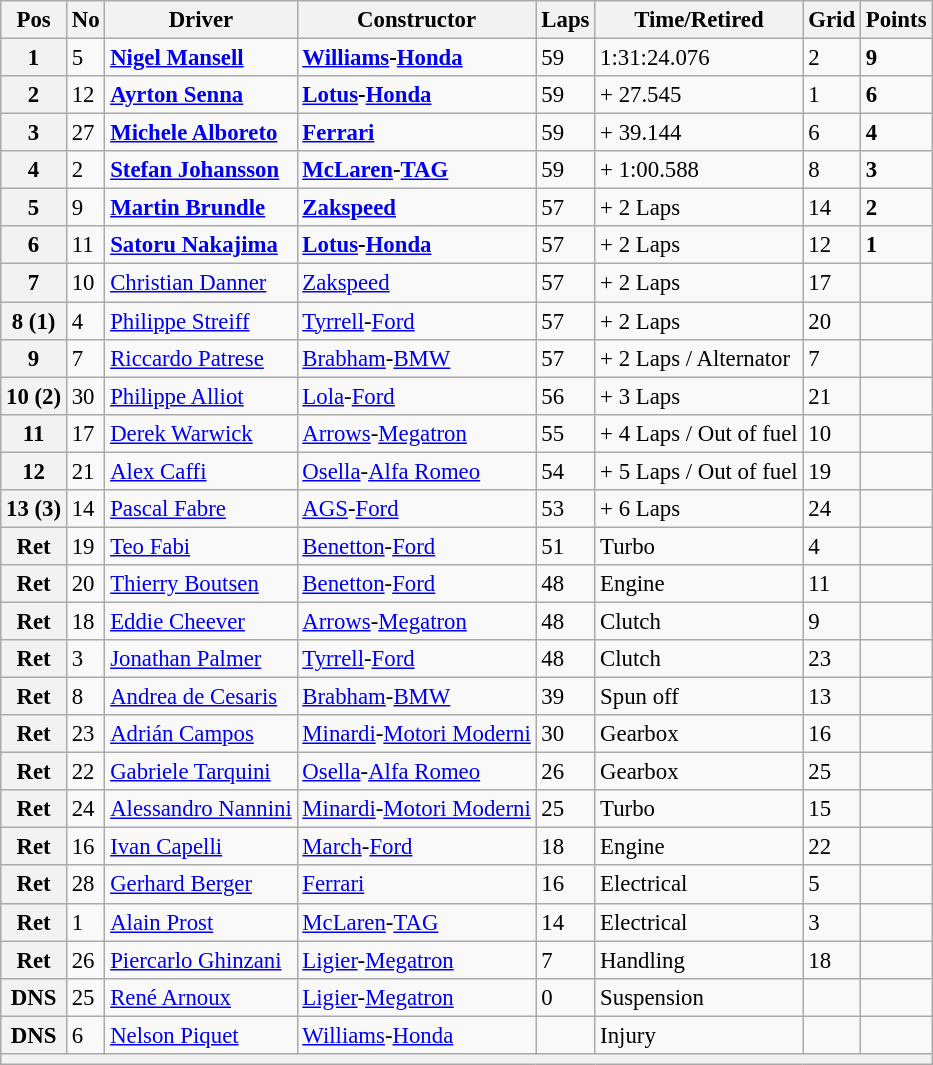<table class="wikitable" style="font-size: 95%;">
<tr>
<th>Pos</th>
<th>No</th>
<th>Driver</th>
<th>Constructor</th>
<th>Laps</th>
<th>Time/Retired</th>
<th>Grid</th>
<th>Points</th>
</tr>
<tr>
<th>1</th>
<td>5</td>
<td> <strong><a href='#'>Nigel Mansell</a></strong></td>
<td><strong><a href='#'>Williams</a>-<a href='#'>Honda</a></strong></td>
<td>59</td>
<td>1:31:24.076</td>
<td>2</td>
<td><strong>9</strong></td>
</tr>
<tr>
<th>2</th>
<td>12</td>
<td> <strong><a href='#'>Ayrton Senna</a></strong></td>
<td><strong><a href='#'>Lotus</a>-<a href='#'>Honda</a></strong></td>
<td>59</td>
<td>+ 27.545</td>
<td>1</td>
<td><strong>6</strong></td>
</tr>
<tr>
<th>3</th>
<td>27</td>
<td> <strong><a href='#'>Michele Alboreto</a></strong></td>
<td><strong><a href='#'>Ferrari</a></strong></td>
<td>59</td>
<td>+ 39.144</td>
<td>6</td>
<td><strong>4</strong></td>
</tr>
<tr>
<th>4</th>
<td>2</td>
<td> <strong><a href='#'>Stefan Johansson</a></strong></td>
<td><strong><a href='#'>McLaren</a>-<a href='#'>TAG</a></strong></td>
<td>59</td>
<td>+ 1:00.588</td>
<td>8</td>
<td><strong>3</strong></td>
</tr>
<tr>
<th>5</th>
<td>9</td>
<td> <strong><a href='#'>Martin Brundle</a></strong></td>
<td><strong><a href='#'>Zakspeed</a></strong></td>
<td>57</td>
<td>+ 2 Laps</td>
<td>14</td>
<td><strong>2</strong></td>
</tr>
<tr>
<th>6</th>
<td>11</td>
<td> <strong><a href='#'>Satoru Nakajima</a></strong></td>
<td><strong><a href='#'>Lotus</a>-<a href='#'>Honda</a></strong></td>
<td>57</td>
<td>+ 2 Laps</td>
<td>12</td>
<td><strong>1</strong></td>
</tr>
<tr>
<th>7</th>
<td>10</td>
<td> <a href='#'>Christian Danner</a></td>
<td><a href='#'>Zakspeed</a></td>
<td>57</td>
<td>+ 2 Laps</td>
<td>17</td>
<td> </td>
</tr>
<tr>
<th>8 (1)</th>
<td>4</td>
<td> <a href='#'>Philippe Streiff</a></td>
<td><a href='#'>Tyrrell</a>-<a href='#'>Ford</a></td>
<td>57</td>
<td>+ 2 Laps</td>
<td>20</td>
<td> </td>
</tr>
<tr>
<th>9</th>
<td>7</td>
<td> <a href='#'>Riccardo Patrese</a></td>
<td><a href='#'>Brabham</a>-<a href='#'>BMW</a></td>
<td>57</td>
<td>+ 2 Laps / Alternator</td>
<td>7</td>
<td> </td>
</tr>
<tr>
<th>10 (2)</th>
<td>30</td>
<td> <a href='#'>Philippe Alliot</a></td>
<td><a href='#'>Lola</a>-<a href='#'>Ford</a></td>
<td>56</td>
<td>+ 3 Laps</td>
<td>21</td>
<td> </td>
</tr>
<tr>
<th>11</th>
<td>17</td>
<td> <a href='#'>Derek Warwick</a></td>
<td><a href='#'>Arrows</a>-<a href='#'>Megatron</a></td>
<td>55</td>
<td>+ 4 Laps / Out of fuel</td>
<td>10</td>
<td> </td>
</tr>
<tr>
<th>12</th>
<td>21</td>
<td> <a href='#'>Alex Caffi</a></td>
<td><a href='#'>Osella</a>-<a href='#'>Alfa Romeo</a></td>
<td>54</td>
<td>+ 5 Laps / Out of fuel</td>
<td>19</td>
<td> </td>
</tr>
<tr>
<th>13 (3)</th>
<td>14</td>
<td> <a href='#'>Pascal Fabre</a></td>
<td><a href='#'>AGS</a>-<a href='#'>Ford</a></td>
<td>53</td>
<td>+ 6 Laps</td>
<td>24</td>
<td> </td>
</tr>
<tr>
<th>Ret</th>
<td>19</td>
<td> <a href='#'>Teo Fabi</a></td>
<td><a href='#'>Benetton</a>-<a href='#'>Ford</a></td>
<td>51</td>
<td>Turbo</td>
<td>4</td>
<td> </td>
</tr>
<tr>
<th>Ret</th>
<td>20</td>
<td> <a href='#'>Thierry Boutsen</a></td>
<td><a href='#'>Benetton</a>-<a href='#'>Ford</a></td>
<td>48</td>
<td>Engine</td>
<td>11</td>
<td> </td>
</tr>
<tr>
<th>Ret</th>
<td>18</td>
<td> <a href='#'>Eddie Cheever</a></td>
<td><a href='#'>Arrows</a>-<a href='#'>Megatron</a></td>
<td>48</td>
<td>Clutch</td>
<td>9</td>
<td> </td>
</tr>
<tr>
<th>Ret</th>
<td>3</td>
<td> <a href='#'>Jonathan Palmer</a></td>
<td><a href='#'>Tyrrell</a>-<a href='#'>Ford</a></td>
<td>48</td>
<td>Clutch</td>
<td>23</td>
<td> </td>
</tr>
<tr>
<th>Ret</th>
<td>8</td>
<td> <a href='#'>Andrea de Cesaris</a></td>
<td><a href='#'>Brabham</a>-<a href='#'>BMW</a></td>
<td>39</td>
<td>Spun off</td>
<td>13</td>
<td> </td>
</tr>
<tr>
<th>Ret</th>
<td>23</td>
<td> <a href='#'>Adrián Campos</a></td>
<td><a href='#'>Minardi</a>-<a href='#'>Motori Moderni</a></td>
<td>30</td>
<td>Gearbox</td>
<td>16</td>
<td> </td>
</tr>
<tr>
<th>Ret</th>
<td>22</td>
<td> <a href='#'>Gabriele Tarquini</a></td>
<td><a href='#'>Osella</a>-<a href='#'>Alfa Romeo</a></td>
<td>26</td>
<td>Gearbox</td>
<td>25</td>
<td> </td>
</tr>
<tr>
<th>Ret</th>
<td>24</td>
<td> <a href='#'>Alessandro Nannini</a></td>
<td><a href='#'>Minardi</a>-<a href='#'>Motori Moderni</a></td>
<td>25</td>
<td>Turbo</td>
<td>15</td>
<td> </td>
</tr>
<tr>
<th>Ret</th>
<td>16</td>
<td> <a href='#'>Ivan Capelli</a></td>
<td><a href='#'>March</a>-<a href='#'>Ford</a></td>
<td>18</td>
<td>Engine</td>
<td>22</td>
<td> </td>
</tr>
<tr>
<th>Ret</th>
<td>28</td>
<td> <a href='#'>Gerhard Berger</a></td>
<td><a href='#'>Ferrari</a></td>
<td>16</td>
<td>Electrical</td>
<td>5</td>
<td> </td>
</tr>
<tr>
<th>Ret</th>
<td>1</td>
<td> <a href='#'>Alain Prost</a></td>
<td><a href='#'>McLaren</a>-<a href='#'>TAG</a></td>
<td>14</td>
<td>Electrical</td>
<td>3</td>
<td> </td>
</tr>
<tr>
<th>Ret</th>
<td>26</td>
<td> <a href='#'>Piercarlo Ghinzani</a></td>
<td><a href='#'>Ligier</a>-<a href='#'>Megatron</a></td>
<td>7</td>
<td>Handling</td>
<td>18</td>
<td> </td>
</tr>
<tr>
<th>DNS</th>
<td>25</td>
<td> <a href='#'>René Arnoux</a></td>
<td><a href='#'>Ligier</a>-<a href='#'>Megatron</a></td>
<td>0</td>
<td>Suspension</td>
<td> </td>
<td> </td>
</tr>
<tr>
<th>DNS</th>
<td>6</td>
<td> <a href='#'>Nelson Piquet</a></td>
<td><a href='#'>Williams</a>-<a href='#'>Honda</a></td>
<td> </td>
<td>Injury</td>
<td></td>
<td> </td>
</tr>
<tr>
<th colspan="8"></th>
</tr>
</table>
